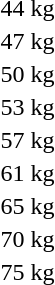<table>
<tr>
<td>44 kg</td>
<td></td>
<td></td>
<td></td>
</tr>
<tr>
<td>47 kg</td>
<td></td>
<td></td>
<td></td>
</tr>
<tr>
<td>50 kg</td>
<td></td>
<td></td>
<td></td>
</tr>
<tr>
<td>53 kg</td>
<td></td>
<td></td>
<td></td>
</tr>
<tr>
<td>57 kg</td>
<td></td>
<td></td>
<td></td>
</tr>
<tr>
<td>61 kg</td>
<td></td>
<td></td>
<td></td>
</tr>
<tr>
<td>65 kg</td>
<td></td>
<td></td>
<td></td>
</tr>
<tr>
<td>70 kg</td>
<td></td>
<td></td>
<td></td>
</tr>
<tr>
<td>75 kg</td>
<td></td>
<td></td>
<td></td>
</tr>
</table>
